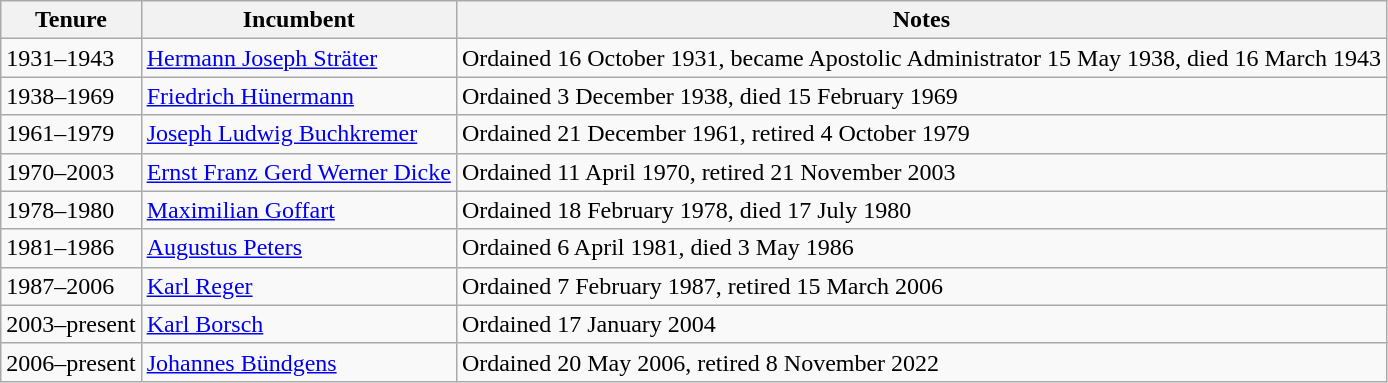<table class="wikitable">
<tr>
<th>Tenure</th>
<th>Incumbent</th>
<th>Notes</th>
</tr>
<tr>
<td>1931–1943</td>
<td><a href='#'>Hermann Joseph Sträter</a></td>
<td>Ordained 16 October 1931, became Apostolic Administrator 15 May 1938, died 16 March 1943</td>
</tr>
<tr>
<td>1938–1969</td>
<td><a href='#'>Friedrich Hünermann</a></td>
<td>Ordained 3 December 1938, died 15 February 1969</td>
</tr>
<tr>
<td>1961–1979</td>
<td><a href='#'>Joseph Ludwig Buchkremer</a></td>
<td>Ordained 21 December 1961, retired 4 October 1979</td>
</tr>
<tr>
<td>1970–2003</td>
<td><a href='#'>Ernst Franz Gerd Werner Dicke</a></td>
<td>Ordained 11 April 1970, retired 21 November 2003</td>
</tr>
<tr>
<td>1978–1980</td>
<td><a href='#'>Maximilian Goffart</a></td>
<td>Ordained 18 February 1978, died 17 July 1980</td>
</tr>
<tr>
<td>1981–1986</td>
<td><a href='#'>Augustus Peters</a></td>
<td>Ordained 6 April 1981, died 3 May 1986</td>
</tr>
<tr>
<td>1987–2006</td>
<td><a href='#'>Karl Reger</a></td>
<td>Ordained 7 February 1987, retired 15 March 2006</td>
</tr>
<tr>
<td>2003–present</td>
<td><a href='#'>Karl Borsch</a></td>
<td>Ordained 17 January 2004</td>
</tr>
<tr>
<td>2006–present</td>
<td><a href='#'>Johannes Bündgens</a></td>
<td>Ordained 20 May 2006, retired 8 November 2022</td>
</tr>
</table>
